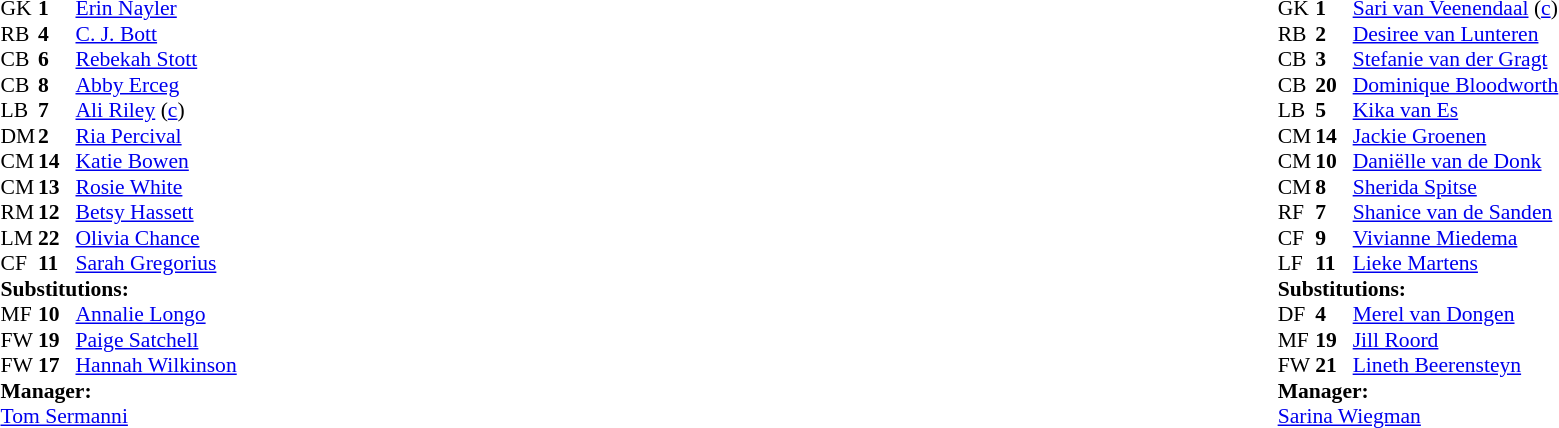<table width="100%">
<tr>
<td valign="top" width="40%"><br><table style="font-size:90%" cellspacing="0" cellpadding="0">
<tr>
<th width=25></th>
<th width=25></th>
</tr>
<tr>
<td>GK</td>
<td><strong>1</strong></td>
<td><a href='#'>Erin Nayler</a></td>
</tr>
<tr>
<td>RB</td>
<td><strong>4</strong></td>
<td><a href='#'>C. J. Bott</a></td>
</tr>
<tr>
<td>CB</td>
<td><strong>6</strong></td>
<td><a href='#'>Rebekah Stott</a></td>
</tr>
<tr>
<td>CB</td>
<td><strong>8</strong></td>
<td><a href='#'>Abby Erceg</a></td>
</tr>
<tr>
<td>LB</td>
<td><strong>7</strong></td>
<td><a href='#'>Ali Riley</a> (<a href='#'>c</a>)</td>
</tr>
<tr>
<td>DM</td>
<td><strong>2</strong></td>
<td><a href='#'>Ria Percival</a></td>
</tr>
<tr>
<td>CM</td>
<td><strong>14</strong></td>
<td><a href='#'>Katie Bowen</a></td>
</tr>
<tr>
<td>CM</td>
<td><strong>13</strong></td>
<td><a href='#'>Rosie White</a></td>
<td></td>
<td></td>
</tr>
<tr>
<td>RM</td>
<td><strong>12</strong></td>
<td><a href='#'>Betsy Hassett</a></td>
<td></td>
<td></td>
</tr>
<tr>
<td>LM</td>
<td><strong>22</strong></td>
<td><a href='#'>Olivia Chance</a></td>
</tr>
<tr>
<td>CF</td>
<td><strong>11</strong></td>
<td><a href='#'>Sarah Gregorius</a></td>
<td></td>
<td></td>
</tr>
<tr>
<td colspan=3><strong>Substitutions:</strong></td>
</tr>
<tr>
<td>MF</td>
<td><strong>10</strong></td>
<td><a href='#'>Annalie Longo</a></td>
<td></td>
<td></td>
</tr>
<tr>
<td>FW</td>
<td><strong>19</strong></td>
<td><a href='#'>Paige Satchell</a></td>
<td></td>
<td></td>
</tr>
<tr>
<td>FW</td>
<td><strong>17</strong></td>
<td><a href='#'>Hannah Wilkinson</a></td>
<td></td>
<td></td>
</tr>
<tr>
<td colspan=3><strong>Manager:</strong></td>
</tr>
<tr>
<td colspan=3> <a href='#'>Tom Sermanni</a></td>
</tr>
</table>
</td>
<td valign="top"></td>
<td valign="top" width="50%"><br><table style="font-size:90%; margin:auto" cellspacing="0" cellpadding="0">
<tr>
<th width=25></th>
<th width=25></th>
</tr>
<tr>
<td>GK</td>
<td><strong>1</strong></td>
<td><a href='#'>Sari van Veenendaal</a> (<a href='#'>c</a>)</td>
</tr>
<tr>
<td>RB</td>
<td><strong>2</strong></td>
<td><a href='#'>Desiree van Lunteren</a></td>
</tr>
<tr>
<td>CB</td>
<td><strong>3</strong></td>
<td><a href='#'>Stefanie van der Gragt</a></td>
</tr>
<tr>
<td>CB</td>
<td><strong>20</strong></td>
<td><a href='#'>Dominique Bloodworth</a></td>
</tr>
<tr>
<td>LB</td>
<td><strong>5</strong></td>
<td><a href='#'>Kika van Es</a></td>
<td></td>
<td></td>
</tr>
<tr>
<td>CM</td>
<td><strong>14</strong></td>
<td><a href='#'>Jackie Groenen</a></td>
<td></td>
<td></td>
</tr>
<tr>
<td>CM</td>
<td><strong>10</strong></td>
<td><a href='#'>Daniëlle van de Donk</a></td>
</tr>
<tr>
<td>CM</td>
<td><strong>8</strong></td>
<td><a href='#'>Sherida Spitse</a></td>
</tr>
<tr>
<td>RF</td>
<td><strong>7</strong></td>
<td><a href='#'>Shanice van de Sanden</a></td>
<td></td>
<td></td>
</tr>
<tr>
<td>CF</td>
<td><strong>9</strong></td>
<td><a href='#'>Vivianne Miedema</a></td>
</tr>
<tr>
<td>LF</td>
<td><strong>11</strong></td>
<td><a href='#'>Lieke Martens</a></td>
</tr>
<tr>
<td colspan=3><strong>Substitutions:</strong></td>
</tr>
<tr>
<td>DF</td>
<td><strong>4</strong></td>
<td><a href='#'>Merel van Dongen</a></td>
<td></td>
<td></td>
</tr>
<tr>
<td>MF</td>
<td><strong>19</strong></td>
<td><a href='#'>Jill Roord</a></td>
<td></td>
<td></td>
</tr>
<tr>
<td>FW</td>
<td><strong>21</strong></td>
<td><a href='#'>Lineth Beerensteyn</a></td>
<td></td>
<td></td>
</tr>
<tr>
<td colspan=3><strong>Manager:</strong></td>
</tr>
<tr>
<td colspan=3><a href='#'>Sarina Wiegman</a></td>
</tr>
</table>
</td>
</tr>
</table>
